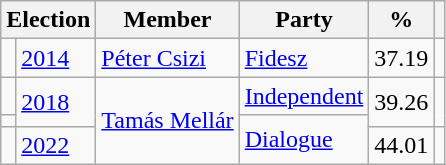<table class=wikitable>
<tr>
<th colspan=2>Election</th>
<th>Member</th>
<th>Party</th>
<th>%</th>
<th></th>
</tr>
<tr>
<td bgcolor=></td>
<td><a href='#'>2014</a></td>
<td><a href='#'>Péter Csizi</a></td>
<td><a href='#'>Fidesz</a></td>
<td align=right>37.19</td>
<td align=center></td>
</tr>
<tr>
<td bgcolor=></td>
<td rowspan=2><a href='#'>2018</a></td>
<td rowspan=3><a href='#'>Tamás Mellár</a></td>
<td><a href='#'>Independent</a> </td>
<td rowspan=2 align=right>39.26</td>
<td rowspan=2 align=center></td>
</tr>
<tr>
<td bgcolor=></td>
<td rowspan=2><a href='#'>Dialogue</a> </td>
</tr>
<tr>
<td bgcolor=></td>
<td><a href='#'>2022</a></td>
<td align=right>44.01</td>
<td align=center></td>
</tr>
</table>
